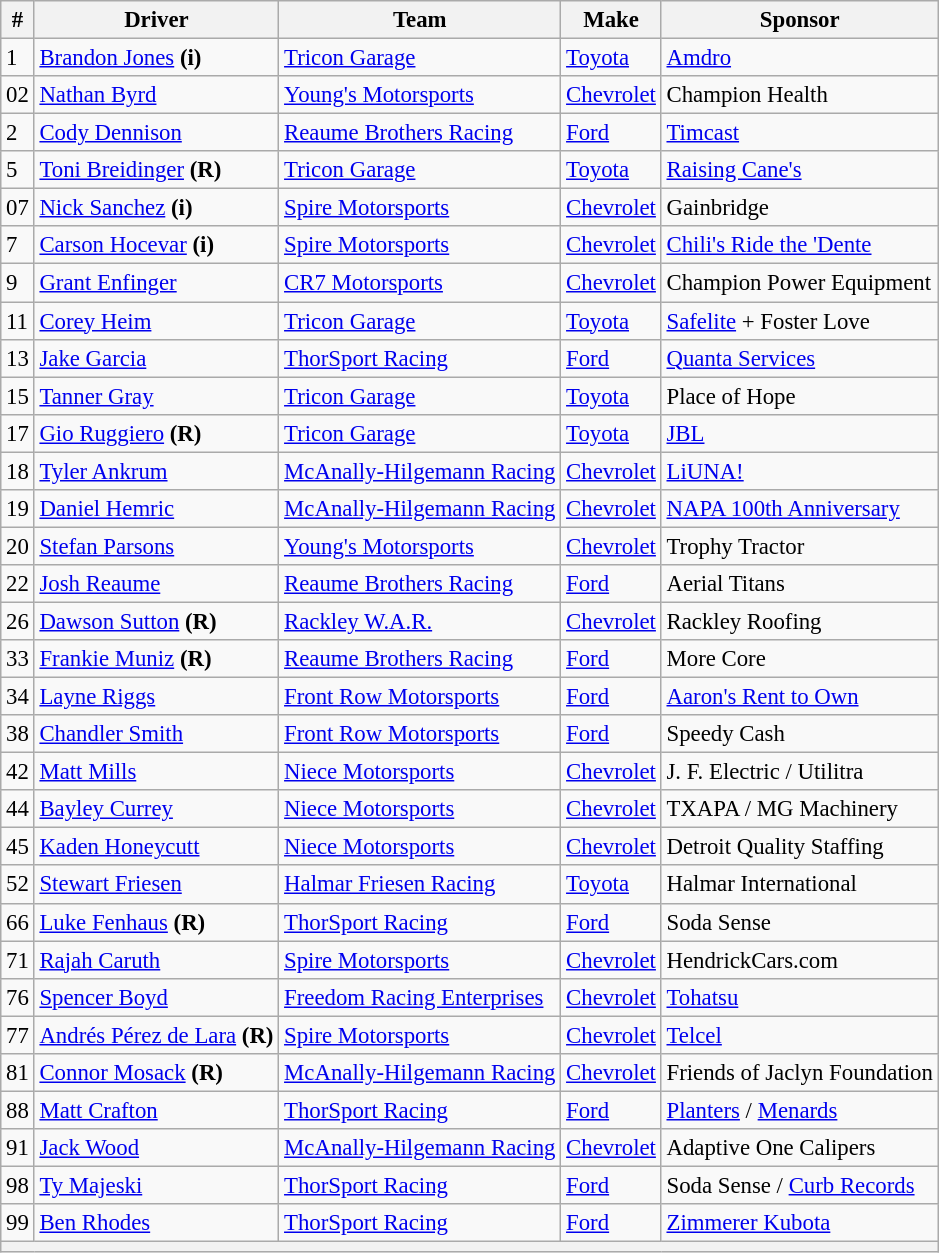<table class="wikitable" style="font-size: 95%;">
<tr>
<th>#</th>
<th>Driver</th>
<th>Team</th>
<th>Make</th>
<th>Sponsor</th>
</tr>
<tr>
<td>1</td>
<td><a href='#'>Brandon Jones</a> <strong>(i)</strong></td>
<td><a href='#'>Tricon Garage</a></td>
<td><a href='#'>Toyota</a></td>
<td><a href='#'>Amdro</a></td>
</tr>
<tr>
<td>02</td>
<td><a href='#'>Nathan Byrd</a></td>
<td><a href='#'>Young's Motorsports</a></td>
<td><a href='#'>Chevrolet</a></td>
<td>Champion Health</td>
</tr>
<tr>
<td>2</td>
<td><a href='#'>Cody Dennison</a></td>
<td><a href='#'>Reaume Brothers Racing</a></td>
<td><a href='#'>Ford</a></td>
<td><a href='#'>Timcast</a></td>
</tr>
<tr>
<td>5</td>
<td><a href='#'>Toni Breidinger</a> <strong>(R)</strong></td>
<td><a href='#'>Tricon Garage</a></td>
<td><a href='#'>Toyota</a></td>
<td><a href='#'>Raising Cane's</a></td>
</tr>
<tr>
<td>07</td>
<td><a href='#'>Nick Sanchez</a> <strong>(i)</strong></td>
<td><a href='#'>Spire Motorsports</a></td>
<td><a href='#'>Chevrolet</a></td>
<td>Gainbridge</td>
</tr>
<tr>
<td>7</td>
<td><a href='#'>Carson Hocevar</a> <strong>(i)</strong></td>
<td><a href='#'>Spire Motorsports</a></td>
<td><a href='#'>Chevrolet</a></td>
<td><a href='#'>Chili's Ride the 'Dente</a></td>
</tr>
<tr>
<td>9</td>
<td><a href='#'>Grant Enfinger</a></td>
<td><a href='#'>CR7 Motorsports</a></td>
<td><a href='#'>Chevrolet</a></td>
<td>Champion Power Equipment</td>
</tr>
<tr>
<td>11</td>
<td><a href='#'>Corey Heim</a></td>
<td><a href='#'>Tricon Garage</a></td>
<td><a href='#'>Toyota</a></td>
<td><a href='#'>Safelite</a> + Foster Love</td>
</tr>
<tr>
<td>13</td>
<td><a href='#'>Jake Garcia</a></td>
<td><a href='#'>ThorSport Racing</a></td>
<td><a href='#'>Ford</a></td>
<td><a href='#'>Quanta Services</a></td>
</tr>
<tr>
<td>15</td>
<td><a href='#'>Tanner Gray</a></td>
<td><a href='#'>Tricon Garage</a></td>
<td><a href='#'>Toyota</a></td>
<td>Place of Hope</td>
</tr>
<tr>
<td>17</td>
<td><a href='#'>Gio Ruggiero</a> <strong>(R)</strong></td>
<td><a href='#'>Tricon Garage</a></td>
<td><a href='#'>Toyota</a></td>
<td><a href='#'>JBL</a></td>
</tr>
<tr>
<td>18</td>
<td><a href='#'>Tyler Ankrum</a></td>
<td><a href='#'>McAnally-Hilgemann Racing</a></td>
<td><a href='#'>Chevrolet</a></td>
<td><a href='#'>LiUNA!</a></td>
</tr>
<tr>
<td>19</td>
<td><a href='#'>Daniel Hemric</a></td>
<td><a href='#'>McAnally-Hilgemann Racing</a></td>
<td><a href='#'>Chevrolet</a></td>
<td><a href='#'>NAPA 100th Anniversary</a></td>
</tr>
<tr>
<td>20</td>
<td><a href='#'>Stefan Parsons</a></td>
<td><a href='#'>Young's Motorsports</a></td>
<td><a href='#'>Chevrolet</a></td>
<td>Trophy Tractor</td>
</tr>
<tr>
<td>22</td>
<td><a href='#'>Josh Reaume</a></td>
<td><a href='#'>Reaume Brothers Racing</a></td>
<td><a href='#'>Ford</a></td>
<td>Aerial Titans</td>
</tr>
<tr>
<td>26</td>
<td><a href='#'>Dawson Sutton</a> <strong>(R)</strong></td>
<td><a href='#'>Rackley W.A.R.</a></td>
<td><a href='#'>Chevrolet</a></td>
<td>Rackley Roofing</td>
</tr>
<tr>
<td>33</td>
<td><a href='#'>Frankie Muniz</a> <strong>(R)</strong></td>
<td><a href='#'>Reaume Brothers Racing</a></td>
<td><a href='#'>Ford</a></td>
<td>More Core</td>
</tr>
<tr>
<td>34</td>
<td><a href='#'>Layne Riggs</a></td>
<td><a href='#'>Front Row Motorsports</a></td>
<td><a href='#'>Ford</a></td>
<td><a href='#'>Aaron's Rent to Own</a></td>
</tr>
<tr>
<td>38</td>
<td><a href='#'>Chandler Smith</a></td>
<td><a href='#'>Front Row Motorsports</a></td>
<td><a href='#'>Ford</a></td>
<td>Speedy Cash</td>
</tr>
<tr>
<td>42</td>
<td><a href='#'>Matt Mills</a></td>
<td><a href='#'>Niece Motorsports</a></td>
<td><a href='#'>Chevrolet</a></td>
<td>J. F. Electric / Utilitra</td>
</tr>
<tr>
<td>44</td>
<td><a href='#'>Bayley Currey</a></td>
<td><a href='#'>Niece Motorsports</a></td>
<td><a href='#'>Chevrolet</a></td>
<td>TXAPA / MG Machinery</td>
</tr>
<tr>
<td>45</td>
<td><a href='#'>Kaden Honeycutt</a></td>
<td><a href='#'>Niece Motorsports</a></td>
<td><a href='#'>Chevrolet</a></td>
<td>Detroit Quality Staffing</td>
</tr>
<tr>
<td>52</td>
<td><a href='#'>Stewart Friesen</a></td>
<td><a href='#'>Halmar Friesen Racing</a></td>
<td><a href='#'>Toyota</a></td>
<td>Halmar International</td>
</tr>
<tr>
<td>66</td>
<td><a href='#'>Luke Fenhaus</a> <strong>(R)</strong></td>
<td><a href='#'>ThorSport Racing</a></td>
<td><a href='#'>Ford</a></td>
<td>Soda Sense</td>
</tr>
<tr>
<td>71</td>
<td><a href='#'>Rajah Caruth</a></td>
<td><a href='#'>Spire Motorsports</a></td>
<td><a href='#'>Chevrolet</a></td>
<td>HendrickCars.com</td>
</tr>
<tr>
<td>76</td>
<td><a href='#'>Spencer Boyd</a></td>
<td nowrap=""><a href='#'>Freedom Racing Enterprises</a></td>
<td><a href='#'>Chevrolet</a></td>
<td><a href='#'>Tohatsu</a></td>
</tr>
<tr>
<td>77</td>
<td nowrap=""><a href='#'>Andrés Pérez de Lara</a> <strong>(R)</strong></td>
<td><a href='#'>Spire Motorsports</a></td>
<td><a href='#'>Chevrolet</a></td>
<td><a href='#'>Telcel</a></td>
</tr>
<tr>
<td>81</td>
<td><a href='#'>Connor Mosack</a> <strong>(R)</strong></td>
<td><a href='#'>McAnally-Hilgemann Racing</a></td>
<td><a href='#'>Chevrolet</a></td>
<td nowrap="">Friends of Jaclyn Foundation</td>
</tr>
<tr>
<td>88</td>
<td><a href='#'>Matt Crafton</a></td>
<td><a href='#'>ThorSport Racing</a></td>
<td><a href='#'>Ford</a></td>
<td><a href='#'>Planters</a> / <a href='#'>Menards</a></td>
</tr>
<tr>
<td>91</td>
<td><a href='#'>Jack Wood</a></td>
<td><a href='#'>McAnally-Hilgemann Racing</a></td>
<td><a href='#'>Chevrolet</a></td>
<td>Adaptive One Calipers</td>
</tr>
<tr>
<td>98</td>
<td><a href='#'>Ty Majeski</a></td>
<td><a href='#'>ThorSport Racing</a></td>
<td><a href='#'>Ford</a></td>
<td>Soda Sense / <a href='#'>Curb Records</a></td>
</tr>
<tr>
<td>99</td>
<td><a href='#'>Ben Rhodes</a></td>
<td><a href='#'>ThorSport Racing</a></td>
<td><a href='#'>Ford</a></td>
<td><a href='#'>Zimmerer Kubota</a></td>
</tr>
<tr>
<th colspan="5"></th>
</tr>
</table>
